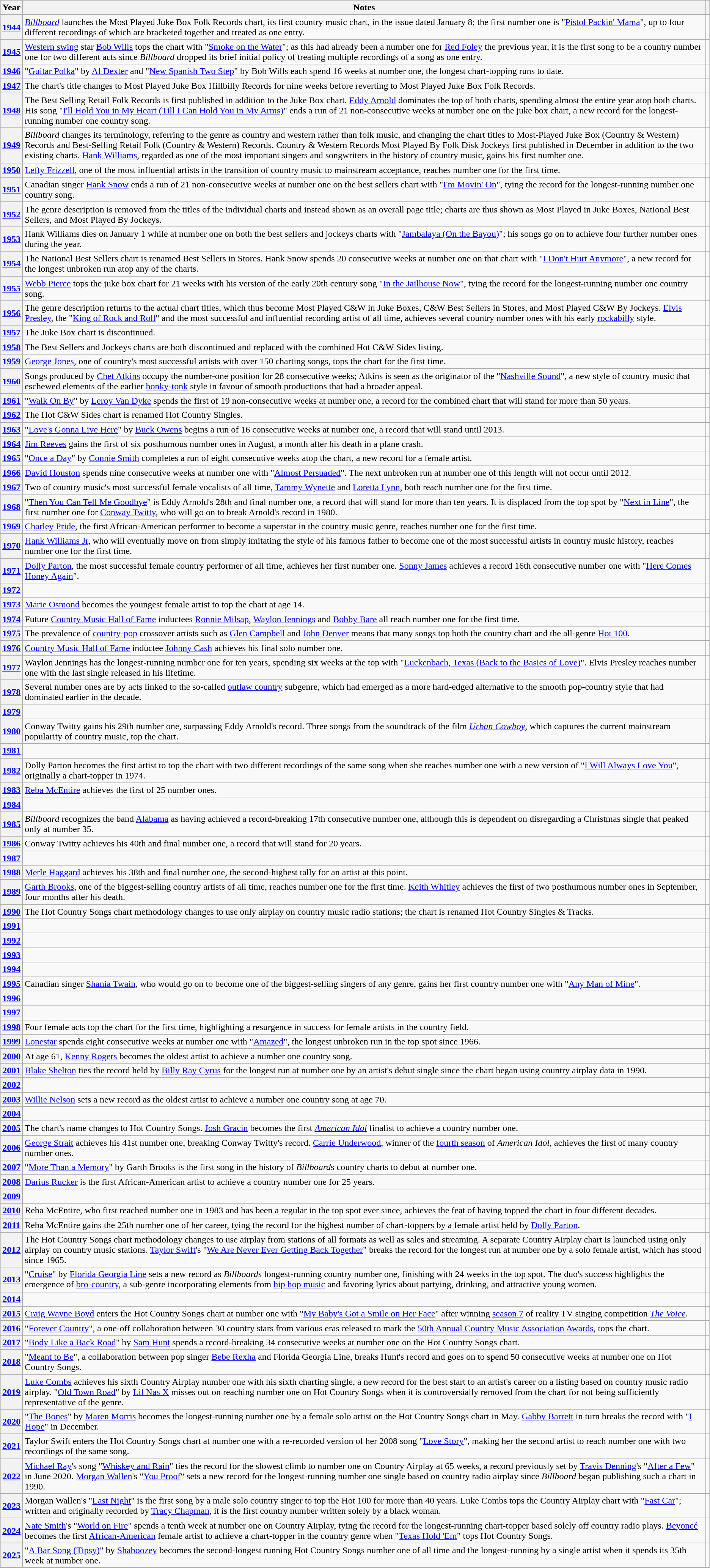<table class="wikitable plainrowheaders">
<tr>
<th scope=col>Year</th>
<th scope=col>Notes</th>
<th scope=col class=unsortable></th>
</tr>
<tr>
<th scope=row><a href='#'>1944</a></th>
<td><em><a href='#'>Billboard</a></em> launches the Most Played Juke Box Folk Records chart, its first country music chart, in the issue dated January 8; the first number one is "<a href='#'>Pistol Packin' Mama</a>", up to four different recordings of which are bracketed together and treated as one entry.</td>
<td align=center></td>
</tr>
<tr>
<th scope=row><a href='#'>1945</a></th>
<td><a href='#'>Western swing</a> star <a href='#'>Bob Wills</a> tops the chart with "<a href='#'>Smoke on the Water</a>"; as this had already been a number one for <a href='#'>Red Foley</a> the previous year, it is the first song to be a country number one for two different acts since <em>Billboard</em> dropped its brief initial policy of treating multiple recordings of a song as one entry.</td>
<td align=center></td>
</tr>
<tr>
<th scope=row><a href='#'>1946</a></th>
<td>"<a href='#'>Guitar Polka</a>" by <a href='#'>Al Dexter</a> and "<a href='#'>New Spanish Two Step</a>" by Bob Wills each spend 16 weeks at number one, the longest chart-topping runs to date.</td>
<td align=center></td>
</tr>
<tr>
<th scope=row><a href='#'>1947</a></th>
<td>The chart's title changes to Most Played Juke Box Hillbilly Records for nine weeks before reverting to Most Played Juke Box Folk Records.</td>
<td align=center></td>
</tr>
<tr>
<th scope=row><a href='#'>1948</a></th>
<td>The Best Selling Retail Folk Records is first published in addition to the Juke Box chart.  <a href='#'>Eddy Arnold</a> dominates the top of both charts, spending almost the entire year atop both charts.  His song "<a href='#'>I'll Hold You in My Heart (Till I Can Hold You in My Arms)</a>" ends a run of 21 non-consecutive weeks at number one on the juke box chart, a new record for the longest-running number one country song.</td>
<td align=center></td>
</tr>
<tr>
<th scope=row><a href='#'>1949</a></th>
<td><em>Billboard</em> changes its terminology, referring to the genre as country and western rather than folk music, and changing the chart titles to Most-Played Juke Box (Country & Western) Records and Best-Selling Retail Folk (Country & Western) Records.  Country & Western Records Most Played By Folk Disk Jockeys first published in December in addition to the two existing charts.  <a href='#'>Hank Williams</a>, regarded as one of the most important singers and songwriters in the history of country music, gains his first number one.</td>
<td align=center></td>
</tr>
<tr>
<th scope=row><a href='#'>1950</a></th>
<td><a href='#'>Lefty Frizzell</a>, one of the most influential artists in the transition of country music to mainstream acceptance, reaches number one for the first time.</td>
<td align=center></td>
</tr>
<tr>
<th scope=row><a href='#'>1951</a></th>
<td>Canadian singer <a href='#'>Hank Snow</a> ends a run of 21 non-consecutive weeks at number one on the best sellers chart with "<a href='#'>I'm Movin' On</a>", tying the record for the longest-running number one country song.</td>
<td align=center></td>
</tr>
<tr>
<th scope=row><a href='#'>1952</a></th>
<td>The genre description is removed from the titles of the individual charts and instead shown as an overall page title; charts are thus shown as Most Played in Juke Boxes, National Best Sellers, and Most Played By Jockeys.</td>
<td align=center></td>
</tr>
<tr>
<th scope=row><a href='#'>1953</a></th>
<td>Hank Williams dies on January 1 while at number one on both the best sellers and jockeys charts with "<a href='#'>Jambalaya (On the Bayou)</a>"; his songs go on to achieve four further number ones during the year.</td>
<td align=center></td>
</tr>
<tr>
<th scope=row><a href='#'>1954</a></th>
<td>The National Best Sellers chart is renamed Best Sellers in Stores.  Hank Snow spends 20 consecutive weeks at number one on that chart with "<a href='#'>I Don't Hurt Anymore</a>", a new record for the longest unbroken run atop any of the charts.</td>
<td align=center></td>
</tr>
<tr>
<th scope=row><a href='#'>1955</a></th>
<td><a href='#'>Webb Pierce</a> tops the juke box chart for 21 weeks with his version of the early 20th century song "<a href='#'>In the Jailhouse Now</a>", tying the record for the longest-running number one country song.</td>
<td align=center></td>
</tr>
<tr>
<th scope=row><a href='#'>1956</a></th>
<td>The genre description returns to the actual chart titles, which thus become Most Played C&W in Juke Boxes, C&W Best Sellers in Stores, and Most Played C&W By Jockeys.  <a href='#'>Elvis Presley</a>, the "<a href='#'>King of Rock and Roll</a>" and the most successful and influential recording artist of all time, achieves several country number ones with his early <a href='#'>rockabilly</a> style.</td>
<td align=center></td>
</tr>
<tr>
<th scope=row><a href='#'>1957</a></th>
<td>The Juke Box chart is discontinued.</td>
<td align=center></td>
</tr>
<tr>
<th scope=row><a href='#'>1958</a></th>
<td>The Best Sellers and Jockeys charts are both discontinued and replaced with the combined Hot C&W Sides listing.</td>
<td align=center></td>
</tr>
<tr>
<th scope=row><a href='#'>1959</a></th>
<td><a href='#'>George Jones</a>, one of country's most successful artists with over 150 charting songs, tops the chart for the first time.</td>
<td align=center></td>
</tr>
<tr>
<th scope=row><a href='#'>1960</a></th>
<td>Songs produced by <a href='#'>Chet Atkins</a> occupy the number-one position for 28 consecutive weeks; Atkins is seen as the originator of the "<a href='#'>Nashville Sound</a>", a new style of country music that eschewed elements of the earlier <a href='#'>honky-tonk</a> style in favour of smooth productions that had a broader appeal.</td>
<td align=center></td>
</tr>
<tr>
<th scope=row><a href='#'>1961</a></th>
<td>"<a href='#'>Walk On By</a>" by <a href='#'>Leroy Van Dyke</a> spends the first of 19 non-consecutive weeks at number one, a record for the combined chart that will stand for more than 50 years.</td>
<td align=center></td>
</tr>
<tr>
<th scope=row><a href='#'>1962</a></th>
<td>The Hot C&W Sides chart is renamed Hot Country Singles.</td>
<td align=center></td>
</tr>
<tr>
<th scope=row><a href='#'>1963</a></th>
<td>"<a href='#'>Love's Gonna Live Here</a>" by <a href='#'>Buck Owens</a> begins a run of 16 consecutive weeks at number one, a record that will stand until 2013.</td>
<td align=center></td>
</tr>
<tr>
<th scope=row><a href='#'>1964</a></th>
<td><a href='#'>Jim Reeves</a> gains the first of six posthumous number ones in August, a month after his death in a plane crash.</td>
<td align=center></td>
</tr>
<tr>
<th scope=row><a href='#'>1965</a></th>
<td>"<a href='#'>Once a Day</a>" by <a href='#'>Connie Smith</a> completes a run of eight consecutive weeks atop the chart, a new record for a female artist.</td>
<td align=center></td>
</tr>
<tr>
<th scope=row><a href='#'>1966</a></th>
<td><a href='#'>David Houston</a> spends nine consecutive weeks at number one with "<a href='#'>Almost Persuaded</a>".  The next unbroken run at number one of this length will not occur until 2012.</td>
<td align=center></td>
</tr>
<tr>
<th scope=row><a href='#'>1967</a></th>
<td>Two of country music's most successful female vocalists of all time, <a href='#'>Tammy Wynette</a> and <a href='#'>Loretta Lynn</a>, both reach number one for the first time.</td>
<td align=center></td>
</tr>
<tr>
<th scope=row><a href='#'>1968</a></th>
<td>"<a href='#'>Then You Can Tell Me Goodbye</a>" is Eddy Arnold's 28th and final number one, a record that will stand for more than ten years.  It is displaced from the top spot by "<a href='#'>Next in Line</a>", the first number one for <a href='#'>Conway Twitty</a>, who will go on to break Arnold's record in 1980.</td>
<td align=center></td>
</tr>
<tr>
<th scope=row><a href='#'>1969</a></th>
<td><a href='#'>Charley Pride</a>, the first African-American performer to become a superstar in the country music genre, reaches number one for the first time.</td>
<td align=center></td>
</tr>
<tr>
<th scope=row><a href='#'>1970</a></th>
<td><a href='#'>Hank Williams Jr</a>, who will eventually move on from simply imitating the style of his famous father to become one of the most successful artists in country music history, reaches number one for the first time.</td>
<td align=center></td>
</tr>
<tr>
<th scope=row><a href='#'>1971</a></th>
<td><a href='#'>Dolly Parton</a>, the most successful female country performer of all time, achieves her first number one.  <a href='#'>Sonny James</a> achieves a record 16th consecutive number one with "<a href='#'>Here Comes Honey Again</a>".</td>
<td align=center></td>
</tr>
<tr>
<th scope=row><a href='#'>1972</a></th>
<td></td>
<td></td>
</tr>
<tr>
<th scope=row><a href='#'>1973</a></th>
<td><a href='#'>Marie Osmond</a> becomes the youngest female artist to top the chart at age 14.</td>
<td align=center></td>
</tr>
<tr>
<th scope=row><a href='#'>1974</a></th>
<td>Future <a href='#'>Country Music Hall of Fame</a> inductees <a href='#'>Ronnie Milsap</a>, <a href='#'>Waylon Jennings</a> and <a href='#'>Bobby Bare</a> all reach number one for the first time.</td>
<td align=center></td>
</tr>
<tr>
<th scope=row><a href='#'>1975</a></th>
<td>The prevalence of <a href='#'>country-pop</a> crossover artists such as <a href='#'>Glen Campbell</a> and <a href='#'>John Denver</a> means that many songs top both the country chart and the all-genre <a href='#'>Hot 100</a>.</td>
<td align=center></td>
</tr>
<tr>
<th scope=row><a href='#'>1976</a></th>
<td><a href='#'>Country Music Hall of Fame</a> inductee <a href='#'>Johnny Cash</a> achieves his final solo number one.</td>
<td align=center></td>
</tr>
<tr>
<th scope=row><a href='#'>1977</a></th>
<td>Waylon Jennings has the longest-running number one for ten years, spending six weeks at the top with "<a href='#'>Luckenbach, Texas (Back to the Basics of Love)</a>".  Elvis Presley reaches number one with the last single released in his lifetime.</td>
<td align=center></td>
</tr>
<tr>
<th scope=row><a href='#'>1978</a></th>
<td>Several number ones are by acts linked to the so-called <a href='#'>outlaw country</a> subgenre, which had emerged as a more hard-edged alternative to the smooth pop-country style that had dominated earlier in the decade.</td>
<td align=center></td>
</tr>
<tr>
<th scope=row><a href='#'>1979</a></th>
<td></td>
<td></td>
</tr>
<tr>
<th scope=row><a href='#'>1980</a></th>
<td>Conway Twitty gains his 29th number one, surpassing Eddy Arnold's record.  Three songs from the soundtrack of the film <em><a href='#'>Urban Cowboy</a></em>, which captures the current mainstream popularity of country music, top the chart.</td>
<td align=center></td>
</tr>
<tr>
<th scope=row><a href='#'>1981</a></th>
<td></td>
<td></td>
</tr>
<tr>
<th scope=row><a href='#'>1982</a></th>
<td>Dolly Parton becomes the first artist to top the chart with two different recordings of the same song when she reaches number one with a new version of "<a href='#'>I Will Always Love You</a>", originally a chart-topper in 1974.</td>
<td align=center></td>
</tr>
<tr>
<th scope=row><a href='#'>1983</a></th>
<td><a href='#'>Reba McEntire</a> achieves the first of 25 number ones.</td>
<td align=center></td>
</tr>
<tr>
<th scope=row><a href='#'>1984</a></th>
<td></td>
<td></td>
</tr>
<tr>
<th scope=row><a href='#'>1985</a></th>
<td><em>Billboard</em> recognizes the band <a href='#'>Alabama</a> as having achieved a record-breaking 17th consecutive number one, although this is dependent on disregarding a Christmas single that peaked only at number 35.</td>
<td align=center></td>
</tr>
<tr>
<th scope=row><a href='#'>1986</a></th>
<td>Conway Twitty achieves his 40th and final number one, a record that will stand for 20 years.</td>
<td align=center></td>
</tr>
<tr>
<th scope=row><a href='#'>1987</a></th>
<td></td>
<td></td>
</tr>
<tr>
<th scope=row><a href='#'>1988</a></th>
<td><a href='#'>Merle Haggard</a> achieves his 38th and final number one, the second-highest tally for an artist at this point.</td>
<td align=center></td>
</tr>
<tr>
<th scope=row><a href='#'>1989</a></th>
<td><a href='#'>Garth Brooks</a>, one of the biggest-selling country artists of all time, reaches number one for the first time.  <a href='#'>Keith Whitley</a> achieves the first of two posthumous number ones in September, four months after his death.</td>
<td align=center></td>
</tr>
<tr>
<th scope=row><a href='#'>1990</a></th>
<td>The Hot Country Songs chart methodology changes to use only airplay on country music radio stations; the chart is renamed Hot Country Singles & Tracks.</td>
<td align=center></td>
</tr>
<tr>
<th scope=row><a href='#'>1991</a></th>
<td></td>
<td></td>
</tr>
<tr>
<th scope=row><a href='#'>1992</a></th>
<td></td>
<td></td>
</tr>
<tr>
<th scope=row><a href='#'>1993</a></th>
<td></td>
</tr>
<tr>
<th scope=row><a href='#'>1994</a></th>
<td></td>
<td></td>
</tr>
<tr>
<th scope=row><a href='#'>1995</a></th>
<td>Canadian singer <a href='#'>Shania Twain</a>, who would go on to become one of the biggest-selling singers of any genre, gains her first country number one with "<a href='#'>Any Man of Mine</a>".</td>
<td align=center></td>
</tr>
<tr>
<th scope=row><a href='#'>1996</a></th>
<td></td>
<td></td>
</tr>
<tr>
<th scope=row><a href='#'>1997</a></th>
<td></td>
<td></td>
</tr>
<tr>
<th scope=row><a href='#'>1998</a></th>
<td>Four female acts top the chart for the first time, highlighting a resurgence in success for female artists in the country field.</td>
<td align=center></td>
</tr>
<tr>
<th scope=row><a href='#'>1999</a></th>
<td><a href='#'>Lonestar</a> spends eight consecutive weeks at number one with "<a href='#'>Amazed</a>", the longest unbroken run in the top spot since 1966.</td>
<td align=center></td>
</tr>
<tr>
<th scope=row><a href='#'>2000</a></th>
<td>At age 61, <a href='#'>Kenny Rogers</a> becomes the oldest artist to achieve a number one country song.</td>
<td align=center></td>
</tr>
<tr>
<th scope=row><a href='#'>2001</a></th>
<td><a href='#'>Blake Shelton</a> ties the record held by <a href='#'>Billy Ray Cyrus</a> for the longest run at number one by an artist's debut single since the chart began using country airplay data in 1990.</td>
<td align=center></td>
</tr>
<tr>
<th scope=row><a href='#'>2002</a></th>
<td></td>
<td></td>
</tr>
<tr>
<th scope=row><a href='#'>2003</a></th>
<td><a href='#'>Willie Nelson</a> sets a new record as the oldest artist to achieve a number one country song at age 70.</td>
<td align=center></td>
</tr>
<tr>
<th scope=row><a href='#'>2004</a></th>
<td></td>
<td></td>
</tr>
<tr>
<th scope=row><a href='#'>2005</a></th>
<td>The chart's name changes to Hot Country Songs.  <a href='#'>Josh Gracin</a> becomes the first <em><a href='#'>American Idol</a></em> finalist to achieve a country number one.</td>
<td align=center></td>
</tr>
<tr>
<th scope=row><a href='#'>2006</a></th>
<td><a href='#'>George Strait</a> achieves his 41st number one, breaking Conway Twitty's record.  <a href='#'>Carrie Underwood</a>, winner of the <a href='#'>fourth season</a> of <em>American Idol</em>, achieves the first of many country number ones.</td>
<td align=center></td>
</tr>
<tr>
<th scope=row><a href='#'>2007</a></th>
<td>"<a href='#'>More Than a Memory</a>" by Garth Brooks is the first song in the history of <em>Billboard</em>s country charts to debut at number one.</td>
<td align=center></td>
</tr>
<tr>
<th scope=row><a href='#'>2008</a></th>
<td><a href='#'>Darius Rucker</a> is the first African-American artist to achieve a country number one for 25 years.</td>
<td align=center></td>
</tr>
<tr>
<th scope=row><a href='#'>2009</a></th>
<td></td>
<td></td>
</tr>
<tr>
<th scope=row><a href='#'>2010</a></th>
<td>Reba McEntire, who first reached number one in 1983 and has been a regular in the top spot ever since, achieves the feat of having topped the chart in four different decades.</td>
<td align=center></td>
</tr>
<tr>
<th scope=row><a href='#'>2011</a></th>
<td>Reba McEntire gains the 25th number one of her career, tying the record for the highest number of chart-toppers by a female artist held by <a href='#'>Dolly Parton</a>.</td>
<td align=center></td>
</tr>
<tr>
<th scope=row><a href='#'>2012</a></th>
<td>The Hot Country Songs chart methodology changes to use airplay from stations of all formats as well as sales and streaming.  A separate Country Airplay chart is launched using only airplay on country music stations.  <a href='#'>Taylor Swift</a>'s "<a href='#'>We Are Never Ever Getting Back Together</a>" breaks the record for the longest run at number one by a solo female artist, which has stood since 1965.</td>
<td align=center></td>
</tr>
<tr>
<th scope=row><a href='#'>2013</a></th>
<td>"<a href='#'>Cruise</a>" by <a href='#'>Florida Georgia Line</a> sets a new record as <em>Billboard</em>s longest-running country number one, finishing with 24 weeks in the top spot.  The duo's success highlights the emergence of <a href='#'>bro-country</a>, a sub-genre incorporating elements from <a href='#'>hip hop music</a> and favoring lyrics about partying, drinking, and attractive young women.</td>
<td align=center></td>
</tr>
<tr>
<th scope=row><a href='#'>2014</a></th>
<td></td>
<td></td>
</tr>
<tr>
<th scope=row><a href='#'>2015</a></th>
<td><a href='#'>Craig Wayne Boyd</a> enters the Hot Country Songs chart at number one with "<a href='#'>My Baby's Got a Smile on Her Face</a>" after winning <a href='#'>season 7</a> of reality TV singing competition <em><a href='#'>The Voice</a></em>.</td>
<td align=center></td>
</tr>
<tr>
<th scope=row><a href='#'>2016</a></th>
<td>"<a href='#'>Forever Country</a>", a one-off collaboration between 30 country stars from various eras released to mark the <a href='#'>50th Annual Country Music Association Awards</a>, tops the chart.</td>
<td align=center></td>
</tr>
<tr>
<th scope=row><a href='#'>2017</a></th>
<td>"<a href='#'>Body Like a Back Road</a>" by <a href='#'>Sam Hunt</a> spends a record-breaking 34 consecutive weeks at number one on the Hot Country Songs chart.</td>
<td align=center></td>
</tr>
<tr>
<th scope=row><a href='#'>2018</a></th>
<td>"<a href='#'>Meant to Be</a>", a collaboration between pop singer <a href='#'>Bebe Rexha</a> and Florida Georgia Line, breaks Hunt's record and goes on to spend 50 consecutive weeks at number one on Hot Country Songs.</td>
<td align=center></td>
</tr>
<tr>
<th scope=row><a href='#'>2019</a></th>
<td><a href='#'>Luke Combs</a> achieves his sixth Country Airplay number one with his sixth charting single, a new record for the best start to an artist's career on a listing based on country music radio airplay.  "<a href='#'>Old Town Road</a>" by <a href='#'>Lil Nas X</a> misses out on reaching number one on Hot Country Songs when it is controversially removed from the chart for not being sufficiently representative of the genre.</td>
<td align=center></td>
</tr>
<tr>
<th scope=row><a href='#'>2020</a></th>
<td>"<a href='#'>The Bones</a>" by <a href='#'>Maren Morris</a> becomes the longest-running number one by a female solo artist on the Hot Country Songs chart in May.  <a href='#'>Gabby Barrett</a> in turn breaks the record with "<a href='#'>I Hope</a>" in December.</td>
<td align=center></td>
</tr>
<tr>
<th scope=row><a href='#'>2021</a></th>
<td>Taylor Swift enters the Hot Country Songs chart at number one with a re-recorded version of her 2008 song "<a href='#'>Love Story</a>", making her the second artist to reach number one with two recordings of the same song.</td>
<td align=center></td>
</tr>
<tr>
<th scope=row><a href='#'>2022</a></th>
<td><a href='#'>Michael Ray</a>'s song "<a href='#'>Whiskey and Rain</a>" ties the record for the slowest climb to number one on Country Airplay at 65 weeks, a record previously set by <a href='#'>Travis Denning</a>'s "<a href='#'>After a Few</a>" in June 2020. <a href='#'>Morgan Wallen</a>'s "<a href='#'>You Proof</a>" sets a new record for the longest-running number one single based on country radio airplay since <em>Billboard</em> began publishing such a chart in 1990.</td>
<td align=center></td>
</tr>
<tr>
<th scope=row><a href='#'>2023</a></th>
<td>Morgan Wallen's "<a href='#'>Last Night</a>" is the first song by a male solo country singer to top the Hot 100 for more than 40 years.  Luke Combs tops the Country Airplay chart with "<a href='#'>Fast Car</a>"; written and originally recorded by <a href='#'>Tracy Chapman</a>, it is the first country number written solely by a black woman.</td>
<td align=center></td>
</tr>
<tr>
<th scope=row><a href='#'>2024</a></th>
<td><a href='#'>Nate Smith</a>'s "<a href='#'>World on Fire</a>" spends a tenth week at number one on Country Airplay, tying the record for the longest-running chart-topper based solely off country radio plays.  <a href='#'>Beyoncé</a> becomes the first <a href='#'>African-American</a> female artist to achieve a chart-topper in the country genre when "<a href='#'>Texas Hold 'Em</a>" tops Hot Country Songs.</td>
<td align=center></td>
</tr>
<tr>
<th scope=row><a href='#'>2025</a></th>
<td>"<a href='#'>A Bar Song (Tipsy)</a>" by <a href='#'>Shaboozey</a> becomes the second-longest running Hot Country Songs number one of all time and the longest-running by a single artist when it spends its 35th week at number one.</td>
<td align=center></td>
</tr>
</table>
